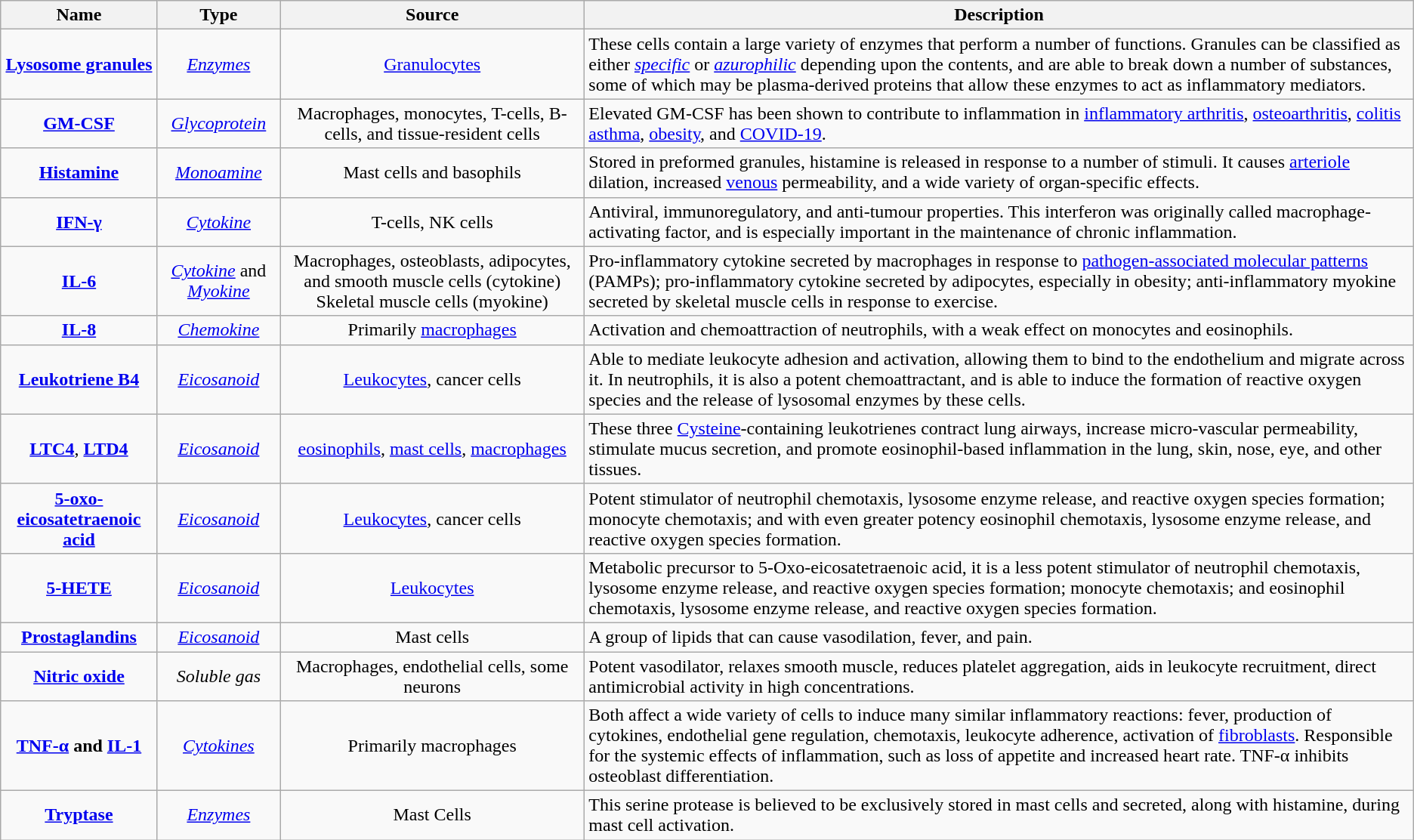<table class="wikitable">
<tr>
<th>Name</th>
<th>Type</th>
<th>Source</th>
<th>Description</th>
</tr>
<tr>
<td align="center"><strong><a href='#'>Lysosome granules</a></strong></td>
<td align="center"><em><a href='#'>Enzymes</a></em></td>
<td align="center"><a href='#'>Granulocytes</a></td>
<td>These cells contain a large variety of enzymes that perform a number of functions. Granules can be classified as either <em><a href='#'>specific</a></em> or <em><a href='#'>azurophilic</a></em> depending upon the contents, and are able to break down a number of substances, some of which may be plasma-derived proteins that allow these enzymes to act as inflammatory mediators.</td>
</tr>
<tr>
<td align="center"><strong><a href='#'>GM-CSF</a></strong></td>
<td align="center"><em><a href='#'>Glycoprotein</a></em></td>
<td align="center">Macrophages, monocytes, T-cells, B-cells, and tissue-resident cells</td>
<td>Elevated GM-CSF has been shown to contribute to inflammation in <a href='#'>inflammatory arthritis</a>, <a href='#'>osteoarthritis</a>, <a href='#'>colitis</a> <a href='#'>asthma</a>, <a href='#'>obesity</a>, and <a href='#'>COVID-19</a>.</td>
</tr>
<tr>
<td align="center"><strong><a href='#'>Histamine</a></strong></td>
<td align="center"><em><a href='#'>Monoamine</a></em></td>
<td align="center">Mast cells and basophils</td>
<td>Stored in preformed granules, histamine is released in response to a number of stimuli. It causes <a href='#'>arteriole</a> dilation, increased <a href='#'>venous</a> permeability, and a wide variety of organ-specific effects.</td>
</tr>
<tr>
<td align="center"><strong><a href='#'>IFN-γ</a></strong></td>
<td align="center"><em><a href='#'>Cytokine</a></em></td>
<td align="center">T-cells, NK cells</td>
<td>Antiviral, immunoregulatory, and anti-tumour properties. This interferon was originally called macrophage-activating factor, and is especially important in the maintenance of chronic inflammation.</td>
</tr>
<tr>
<td align="center"><strong><a href='#'>IL-6</a></strong></td>
<td align="center"><em><a href='#'>Cytokine</a></em> and <em><a href='#'>Myokine</a></em></td>
<td align="center">Macrophages, osteoblasts, adipocytes, and smooth muscle cells (cytokine) Skeletal muscle cells (myokine)</td>
<td>Pro-inflammatory cytokine secreted by macrophages in response to <a href='#'>pathogen-associated molecular patterns</a> (PAMPs); pro-inflammatory cytokine secreted by adipocytes, especially in obesity; anti-inflammatory myokine secreted by skeletal muscle cells in response to exercise.</td>
</tr>
<tr>
<td align="center"><strong><a href='#'>IL-8</a></strong></td>
<td align="center"><em><a href='#'>Chemokine</a></em></td>
<td align="center">Primarily <a href='#'>macrophages</a></td>
<td>Activation and chemoattraction of neutrophils, with a weak effect on monocytes and eosinophils.</td>
</tr>
<tr>
<td align="center"><strong><a href='#'>Leukotriene B4</a></strong></td>
<td align="center"><em><a href='#'>Eicosanoid</a></em></td>
<td align="center"><a href='#'>Leukocytes</a>, cancer cells</td>
<td>Able to mediate leukocyte adhesion and activation, allowing them to bind to the endothelium and migrate across it. In neutrophils, it is also a potent chemoattractant, and is able to induce the formation of reactive oxygen species and the release of lysosomal enzymes by these cells.</td>
</tr>
<tr>
<td align="center"><strong><a href='#'>LTC4</a></strong>, <strong><a href='#'>LTD4</a></strong></td>
<td align="center"><em><a href='#'>Eicosanoid</a></em></td>
<td align="center"><a href='#'>eosinophils</a>, <a href='#'>mast cells</a>, <a href='#'>macrophages</a></td>
<td>These three <a href='#'>Cysteine</a>-containing leukotrienes contract lung airways, increase micro-vascular permeability, stimulate mucus secretion, and promote eosinophil-based inflammation in the lung, skin, nose, eye, and other tissues.</td>
</tr>
<tr>
<td align="center"><strong><a href='#'>5-oxo-eicosatetraenoic acid</a></strong></td>
<td align="center"><em><a href='#'>Eicosanoid</a></em></td>
<td align="center"><a href='#'>Leukocytes</a>, cancer cells</td>
<td>Potent stimulator of neutrophil chemotaxis, lysosome enzyme release, and reactive oxygen species formation; monocyte chemotaxis; and with even greater potency eosinophil chemotaxis, lysosome enzyme release, and reactive oxygen species formation.</td>
</tr>
<tr>
<td align="center"><strong><a href='#'>5-HETE</a></strong></td>
<td align="center"><em><a href='#'>Eicosanoid</a></em></td>
<td align="center"><a href='#'>Leukocytes</a></td>
<td>Metabolic precursor to 5-Oxo-eicosatetraenoic acid, it is a less potent stimulator of neutrophil chemotaxis, lysosome enzyme release, and reactive oxygen species formation; monocyte chemotaxis; and eosinophil chemotaxis, lysosome enzyme release, and reactive oxygen species formation.</td>
</tr>
<tr>
<td align="center"><strong><a href='#'>Prostaglandins</a></strong></td>
<td align="center"><em><a href='#'>Eicosanoid</a></em></td>
<td align="center">Mast cells</td>
<td>A group of lipids that can cause vasodilation, fever, and pain.</td>
</tr>
<tr>
<td align="center"><strong><a href='#'>Nitric oxide</a></strong></td>
<td align="center"><em>Soluble gas</em></td>
<td align="center">Macrophages, endothelial cells, some neurons</td>
<td>Potent vasodilator, relaxes smooth muscle, reduces platelet aggregation, aids in leukocyte recruitment, direct antimicrobial activity in high concentrations.</td>
</tr>
<tr>
<td align="center"><strong><a href='#'>TNF-α</a> and <a href='#'>IL-1</a></strong></td>
<td align="center"><em><a href='#'>Cytokines</a></em></td>
<td align="center">Primarily macrophages</td>
<td>Both affect a wide variety of cells to induce many similar inflammatory reactions: fever, production of cytokines, endothelial gene regulation, chemotaxis, leukocyte adherence, activation of <a href='#'>fibroblasts</a>. Responsible for the systemic effects of inflammation, such as loss of appetite and increased heart rate. TNF-α inhibits osteoblast differentiation.</td>
</tr>
<tr>
<td align="center"><strong><a href='#'>Tryptase</a></strong></td>
<td align="center"><em><a href='#'>Enzymes</a></em></td>
<td align="center">Mast Cells</td>
<td>This serine protease is believed to be exclusively stored in mast cells and secreted, along with histamine, during mast cell activation.</td>
</tr>
</table>
